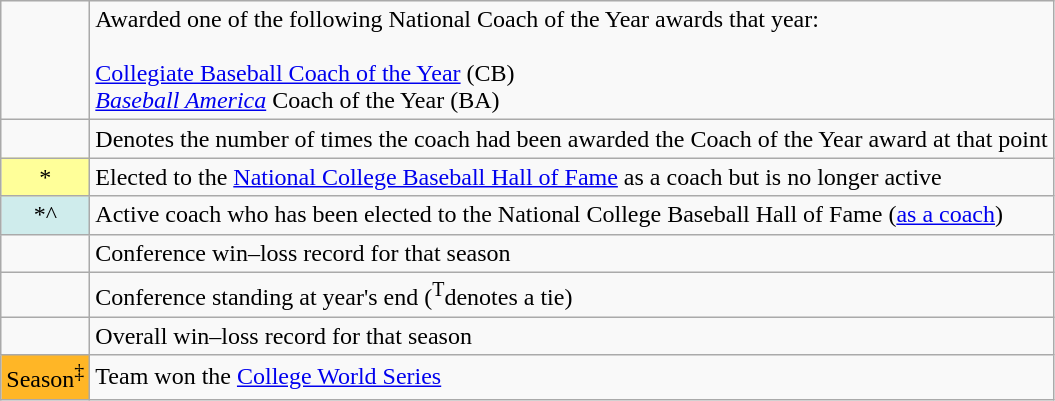<table class="wikitable">
<tr>
<td></td>
<td>Awarded one of the following National Coach of the Year awards that year:<br><br><a href='#'>Collegiate Baseball Coach of the Year</a> (CB)<br>
<em><a href='#'>Baseball America</a></em> Coach of the Year (BA)</td>
</tr>
<tr>
<td></td>
<td>Denotes the number of times the coach had been awarded the Coach of the Year award at that point</td>
</tr>
<tr>
<td style="background-color:#FFFF99; width:3em; text-align:center;">*</td>
<td>Elected to the <a href='#'>National College Baseball Hall of Fame</a> as a coach but is no longer active</td>
</tr>
<tr>
<td style="background-color:#CFECEC; width:3em; text-align:center;">*^</td>
<td>Active coach who has been elected to the National College Baseball Hall of Fame (<a href='#'>as a coach</a>)</td>
</tr>
<tr>
<td></td>
<td>Conference win–loss record for that season</td>
</tr>
<tr>
<td></td>
<td>Conference standing at year's end (<sup>T</sup>denotes a tie)</td>
</tr>
<tr>
<td></td>
<td>Overall win–loss record for that season</td>
</tr>
<tr>
<td style="background-color:#ffb626; width:3em">Season<sup>‡</sup></td>
<td>Team won the <a href='#'>College World Series</a></td>
</tr>
</table>
